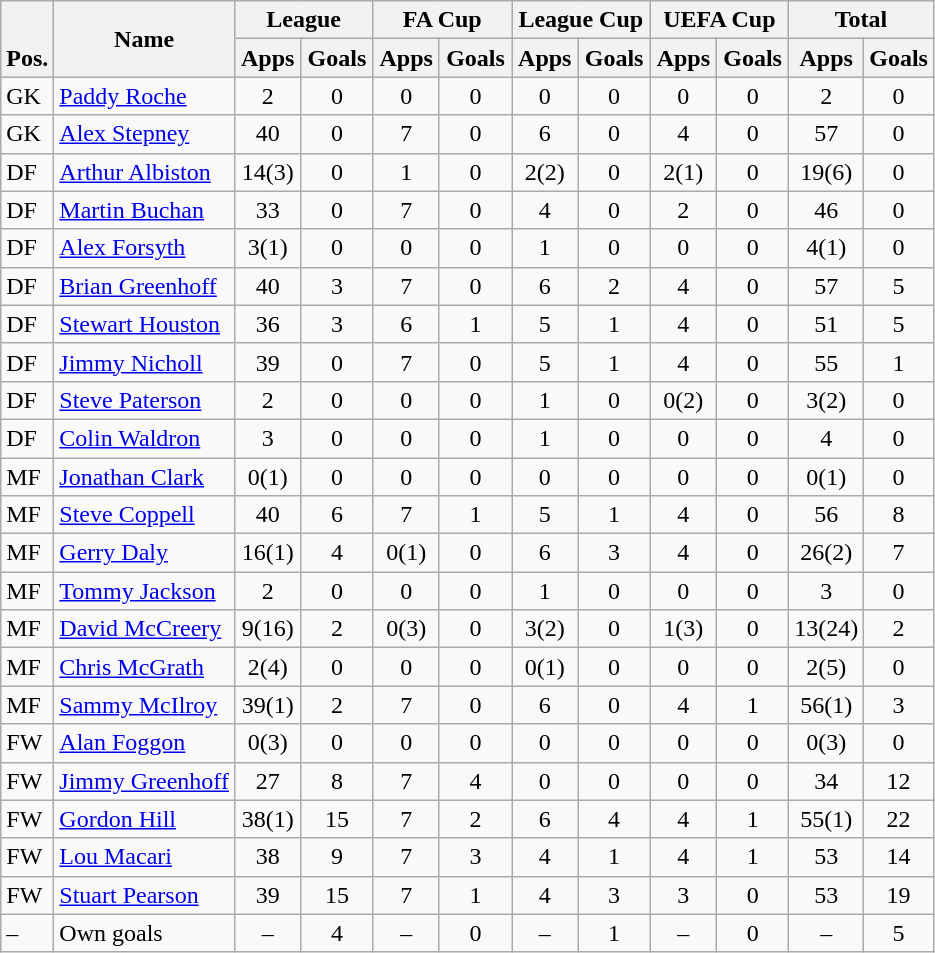<table class="wikitable" style="text-align:center">
<tr>
<th rowspan="2" valign="bottom">Pos.</th>
<th rowspan="2">Name</th>
<th colspan="2" width="85">League</th>
<th colspan="2" width="85">FA Cup</th>
<th colspan="2" width="85">League Cup</th>
<th colspan="2" width="85">UEFA Cup</th>
<th colspan="2" width="85">Total</th>
</tr>
<tr>
<th>Apps</th>
<th>Goals</th>
<th>Apps</th>
<th>Goals</th>
<th>Apps</th>
<th>Goals</th>
<th>Apps</th>
<th>Goals</th>
<th>Apps</th>
<th>Goals</th>
</tr>
<tr>
<td align="left">GK</td>
<td align="left"> <a href='#'>Paddy Roche</a></td>
<td>2</td>
<td>0</td>
<td>0</td>
<td>0</td>
<td>0</td>
<td>0</td>
<td>0</td>
<td>0</td>
<td>2</td>
<td>0</td>
</tr>
<tr>
<td align="left">GK</td>
<td align="left"> <a href='#'>Alex Stepney</a></td>
<td>40</td>
<td>0</td>
<td>7</td>
<td>0</td>
<td>6</td>
<td>0</td>
<td>4</td>
<td>0</td>
<td>57</td>
<td>0</td>
</tr>
<tr>
<td align="left">DF</td>
<td align="left"> <a href='#'>Arthur Albiston</a></td>
<td>14(3)</td>
<td>0</td>
<td>1</td>
<td>0</td>
<td>2(2)</td>
<td>0</td>
<td>2(1)</td>
<td>0</td>
<td>19(6)</td>
<td>0</td>
</tr>
<tr>
<td align="left">DF</td>
<td align="left"> <a href='#'>Martin Buchan</a></td>
<td>33</td>
<td>0</td>
<td>7</td>
<td>0</td>
<td>4</td>
<td>0</td>
<td>2</td>
<td>0</td>
<td>46</td>
<td>0</td>
</tr>
<tr>
<td align="left">DF</td>
<td align="left"> <a href='#'>Alex Forsyth</a></td>
<td>3(1)</td>
<td>0</td>
<td>0</td>
<td>0</td>
<td>1</td>
<td>0</td>
<td>0</td>
<td>0</td>
<td>4(1)</td>
<td>0</td>
</tr>
<tr>
<td align="left">DF</td>
<td align="left"> <a href='#'>Brian Greenhoff</a></td>
<td>40</td>
<td>3</td>
<td>7</td>
<td>0</td>
<td>6</td>
<td>2</td>
<td>4</td>
<td>0</td>
<td>57</td>
<td>5</td>
</tr>
<tr>
<td align="left">DF</td>
<td align="left"> <a href='#'>Stewart Houston</a></td>
<td>36</td>
<td>3</td>
<td>6</td>
<td>1</td>
<td>5</td>
<td>1</td>
<td>4</td>
<td>0</td>
<td>51</td>
<td>5</td>
</tr>
<tr>
<td align="left">DF</td>
<td align="left"> <a href='#'>Jimmy Nicholl</a></td>
<td>39</td>
<td>0</td>
<td>7</td>
<td>0</td>
<td>5</td>
<td>1</td>
<td>4</td>
<td>0</td>
<td>55</td>
<td>1</td>
</tr>
<tr>
<td align="left">DF</td>
<td align="left"> <a href='#'>Steve Paterson</a></td>
<td>2</td>
<td>0</td>
<td>0</td>
<td>0</td>
<td>1</td>
<td>0</td>
<td>0(2)</td>
<td>0</td>
<td>3(2)</td>
<td>0</td>
</tr>
<tr>
<td align="left">DF</td>
<td align="left"> <a href='#'>Colin Waldron</a></td>
<td>3</td>
<td>0</td>
<td>0</td>
<td>0</td>
<td>1</td>
<td>0</td>
<td>0</td>
<td>0</td>
<td>4</td>
<td>0</td>
</tr>
<tr>
<td align="left">MF</td>
<td align="left"> <a href='#'>Jonathan Clark</a></td>
<td>0(1)</td>
<td>0</td>
<td>0</td>
<td>0</td>
<td>0</td>
<td>0</td>
<td>0</td>
<td>0</td>
<td>0(1)</td>
<td>0</td>
</tr>
<tr>
<td align="left">MF</td>
<td align="left"> <a href='#'>Steve Coppell</a></td>
<td>40</td>
<td>6</td>
<td>7</td>
<td>1</td>
<td>5</td>
<td>1</td>
<td>4</td>
<td>0</td>
<td>56</td>
<td>8</td>
</tr>
<tr>
<td align="left">MF</td>
<td align="left"> <a href='#'>Gerry Daly</a></td>
<td>16(1)</td>
<td>4</td>
<td>0(1)</td>
<td>0</td>
<td>6</td>
<td>3</td>
<td>4</td>
<td>0</td>
<td>26(2)</td>
<td>7</td>
</tr>
<tr>
<td align="left">MF</td>
<td align="left"> <a href='#'>Tommy Jackson</a></td>
<td>2</td>
<td>0</td>
<td>0</td>
<td>0</td>
<td>1</td>
<td>0</td>
<td>0</td>
<td>0</td>
<td>3</td>
<td>0</td>
</tr>
<tr>
<td align="left">MF</td>
<td align="left"> <a href='#'>David McCreery</a></td>
<td>9(16)</td>
<td>2</td>
<td>0(3)</td>
<td>0</td>
<td>3(2)</td>
<td>0</td>
<td>1(3)</td>
<td>0</td>
<td>13(24)</td>
<td>2</td>
</tr>
<tr>
<td align="left">MF</td>
<td align="left"> <a href='#'>Chris McGrath</a></td>
<td>2(4)</td>
<td>0</td>
<td>0</td>
<td>0</td>
<td>0(1)</td>
<td>0</td>
<td>0</td>
<td>0</td>
<td>2(5)</td>
<td>0</td>
</tr>
<tr>
<td align="left">MF</td>
<td align="left"> <a href='#'>Sammy McIlroy</a></td>
<td>39(1)</td>
<td>2</td>
<td>7</td>
<td>0</td>
<td>6</td>
<td>0</td>
<td>4</td>
<td>1</td>
<td>56(1)</td>
<td>3</td>
</tr>
<tr>
<td align="left">FW</td>
<td align="left"> <a href='#'>Alan Foggon</a></td>
<td>0(3)</td>
<td>0</td>
<td>0</td>
<td>0</td>
<td>0</td>
<td>0</td>
<td>0</td>
<td>0</td>
<td>0(3)</td>
<td>0</td>
</tr>
<tr>
<td align="left">FW</td>
<td align="left"> <a href='#'>Jimmy Greenhoff</a></td>
<td>27</td>
<td>8</td>
<td>7</td>
<td>4</td>
<td>0</td>
<td>0</td>
<td>0</td>
<td>0</td>
<td>34</td>
<td>12</td>
</tr>
<tr>
<td align="left">FW</td>
<td align="left"> <a href='#'>Gordon Hill</a></td>
<td>38(1)</td>
<td>15</td>
<td>7</td>
<td>2</td>
<td>6</td>
<td>4</td>
<td>4</td>
<td>1</td>
<td>55(1)</td>
<td>22</td>
</tr>
<tr>
<td align="left">FW</td>
<td align="left"> <a href='#'>Lou Macari</a></td>
<td>38</td>
<td>9</td>
<td>7</td>
<td>3</td>
<td>4</td>
<td>1</td>
<td>4</td>
<td>1</td>
<td>53</td>
<td>14</td>
</tr>
<tr>
<td align="left">FW</td>
<td align="left"> <a href='#'>Stuart Pearson</a></td>
<td>39</td>
<td>15</td>
<td>7</td>
<td>1</td>
<td>4</td>
<td>3</td>
<td>3</td>
<td>0</td>
<td>53</td>
<td>19</td>
</tr>
<tr>
<td align="left">–</td>
<td align="left">Own goals</td>
<td>–</td>
<td>4</td>
<td>–</td>
<td>0</td>
<td>–</td>
<td>1</td>
<td>–</td>
<td>0</td>
<td>–</td>
<td>5</td>
</tr>
</table>
